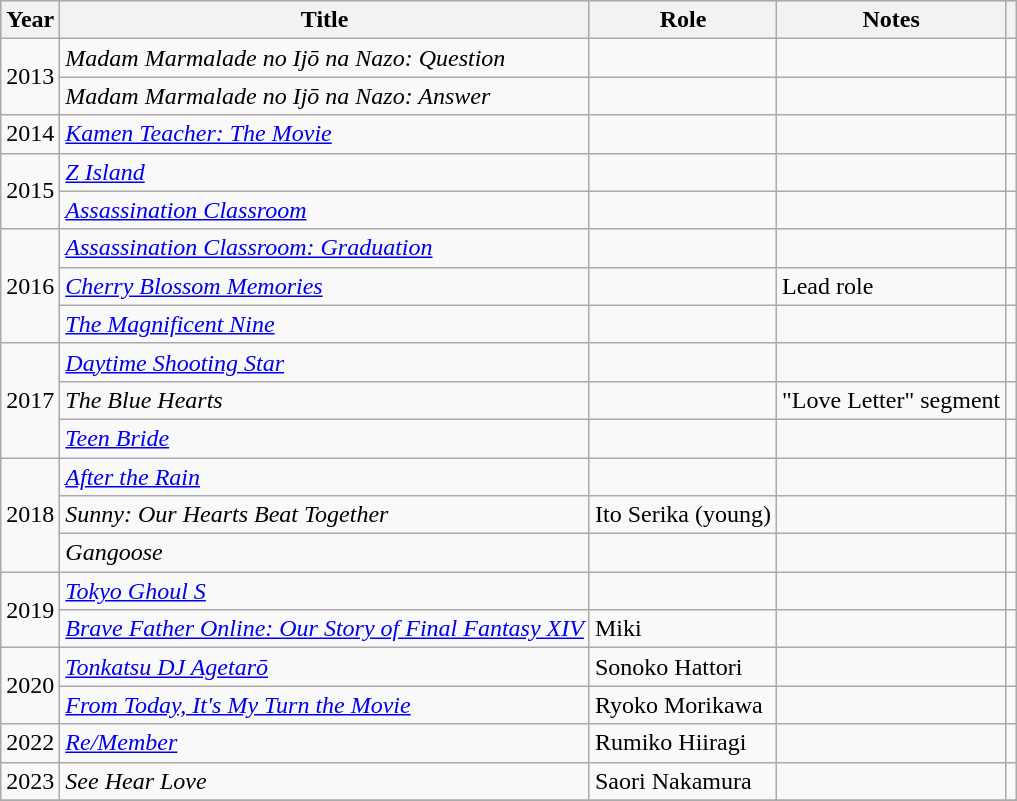<table class="wikitable sortable plainrowheaders">
<tr style="background:#ccc; text-align:center;">
<th scope="col">Year</th>
<th scope="col">Title</th>
<th scope="col">Role</th>
<th scope="col" class="unsortable">Notes</th>
<th scope="col" class="unsortable"></th>
</tr>
<tr>
<td rowspan="2">2013</td>
<td scope="row"><em>Madam Marmalade no Ijō na Nazo: Question</em></td>
<td></td>
<td></td>
<td style="text-align: center;"></td>
</tr>
<tr>
<td scope=row><em>Madam Marmalade no Ijō na Nazo: Answer</em></td>
<td></td>
<td></td>
<td style="text-align: center;"></td>
</tr>
<tr>
<td>2014</td>
<td scope="row"><em><a href='#'>Kamen Teacher: The Movie</a></em></td>
<td></td>
<td></td>
<td style="text-align: center;"></td>
</tr>
<tr>
<td rowspan="2">2015</td>
<td scope="row"><em><a href='#'>Z Island</a></em></td>
<td></td>
<td></td>
<td style="text-align: center;"></td>
</tr>
<tr>
<td scope=row><em><a href='#'>Assassination Classroom</a></em></td>
<td></td>
<td></td>
<td style="text-align: center;"></td>
</tr>
<tr>
<td rowspan="3">2016</td>
<td scope="row"><em><a href='#'>Assassination Classroom: Graduation</a></em></td>
<td></td>
<td></td>
<td style="text-align: center;"></td>
</tr>
<tr>
<td scope=row><em><a href='#'>Cherry Blossom Memories</a></em></td>
<td></td>
<td>Lead role</td>
<td style="text-align: center;"></td>
</tr>
<tr>
<td scope=row><em><a href='#'>The Magnificent Nine</a></em></td>
<td></td>
<td></td>
<td style="text-align: center;"></td>
</tr>
<tr>
<td rowspan="3">2017</td>
<td scope="row"><em><a href='#'>Daytime Shooting Star</a></em></td>
<td></td>
<td></td>
<td style="text-align: center;"></td>
</tr>
<tr>
<td scope=row><em>The Blue Hearts</em></td>
<td></td>
<td>"Love Letter" segment</td>
<td style="text-align: center;"></td>
</tr>
<tr>
<td scope=row><em><a href='#'>Teen Bride</a></em></td>
<td></td>
<td></td>
<td style="text-align: center;"></td>
</tr>
<tr>
<td rowspan="3">2018</td>
<td scope="row"><em><a href='#'>After the Rain</a></em></td>
<td></td>
<td></td>
<td style="text-align: center;"></td>
</tr>
<tr>
<td scope=row><em>Sunny: Our Hearts Beat Together</em></td>
<td>Ito Serika (young)</td>
<td></td>
<td style="text-align: center;"></td>
</tr>
<tr>
<td scope=row><em>Gangoose</em></td>
<td></td>
<td></td>
<td style="text-align: center;"></td>
</tr>
<tr>
<td rowspan="2">2019</td>
<td scope="row"><em><a href='#'>Tokyo Ghoul S</a></em></td>
<td></td>
<td></td>
<td style="text-align: center;"></td>
</tr>
<tr>
<td scope=row><em><a href='#'>Brave Father Online: Our Story of Final Fantasy XIV</a></em></td>
<td>Miki</td>
<td></td>
<td style="text-align: center;"></td>
</tr>
<tr>
<td rowspan="2">2020</td>
<td scope="row"><em><a href='#'>Tonkatsu DJ Agetarō</a></em></td>
<td>Sonoko Hattori</td>
<td></td>
<td style="text-align: center;"></td>
</tr>
<tr>
<td scope=row><em><a href='#'>From Today, It's My Turn the Movie</a></em></td>
<td>Ryoko Morikawa</td>
<td></td>
<td style="text-align: center;"></td>
</tr>
<tr>
<td>2022</td>
<td scope="row"><em><a href='#'>Re/Member</a></em></td>
<td>Rumiko Hiiragi</td>
<td></td>
<td style="text-align: center;"></td>
</tr>
<tr>
<td>2023</td>
<td scope="row"><em>See Hear Love</em></td>
<td>Saori Nakamura</td>
<td></td>
<td style="text-align: center;"></td>
</tr>
<tr>
</tr>
</table>
